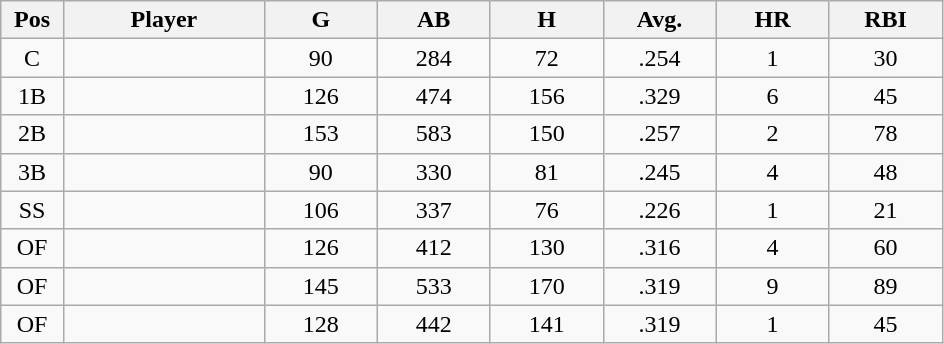<table class="wikitable sortable">
<tr>
<th bgcolor="#DDDDFF" width="5%">Pos</th>
<th bgcolor="#DDDDFF" width="16%">Player</th>
<th bgcolor="#DDDDFF" width="9%">G</th>
<th bgcolor="#DDDDFF" width="9%">AB</th>
<th bgcolor="#DDDDFF" width="9%">H</th>
<th bgcolor="#DDDDFF" width="9%">Avg.</th>
<th bgcolor="#DDDDFF" width="9%">HR</th>
<th bgcolor="#DDDDFF" width="9%">RBI</th>
</tr>
<tr align="center">
<td>C</td>
<td></td>
<td>90</td>
<td>284</td>
<td>72</td>
<td>.254</td>
<td>1</td>
<td>30</td>
</tr>
<tr align="center">
<td>1B</td>
<td></td>
<td>126</td>
<td>474</td>
<td>156</td>
<td>.329</td>
<td>6</td>
<td>45</td>
</tr>
<tr align="center">
<td>2B</td>
<td></td>
<td>153</td>
<td>583</td>
<td>150</td>
<td>.257</td>
<td>2</td>
<td>78</td>
</tr>
<tr align="center">
<td>3B</td>
<td></td>
<td>90</td>
<td>330</td>
<td>81</td>
<td>.245</td>
<td>4</td>
<td>48</td>
</tr>
<tr align="center">
<td>SS</td>
<td></td>
<td>106</td>
<td>337</td>
<td>76</td>
<td>.226</td>
<td>1</td>
<td>21</td>
</tr>
<tr align="center">
<td>OF</td>
<td></td>
<td>126</td>
<td>412</td>
<td>130</td>
<td>.316</td>
<td>4</td>
<td>60</td>
</tr>
<tr align="center">
<td>OF</td>
<td></td>
<td>145</td>
<td>533</td>
<td>170</td>
<td>.319</td>
<td>9</td>
<td>89</td>
</tr>
<tr align="center">
<td>OF</td>
<td></td>
<td>128</td>
<td>442</td>
<td>141</td>
<td>.319</td>
<td>1</td>
<td>45</td>
</tr>
</table>
